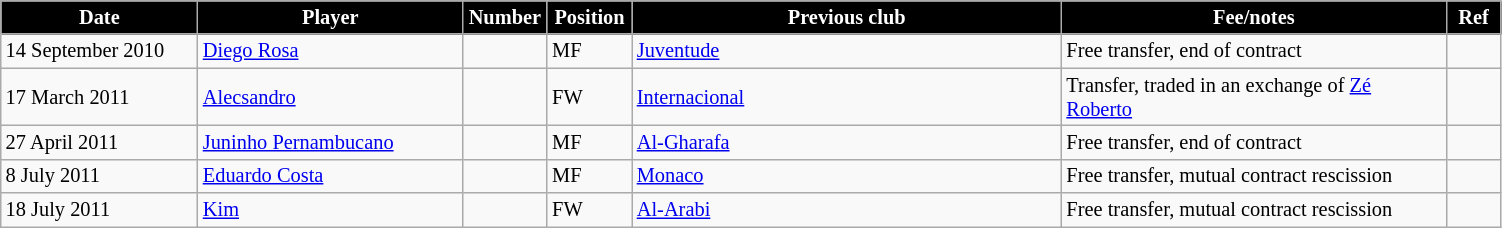<table class="wikitable" style="text-align:left; font-size:85%;">
<tr>
<th style="background:#000000; color:white; width:125px;">Date</th>
<th style="background:#000000; color:white; width:170px;">Player</th>
<th style="background:#000000; color:white; width:50px;">Number</th>
<th style="background:#000000; color:white; width:50px;">Position</th>
<th style="background:#000000; color:white; width:280px;">Previous club</th>
<th style="background:#000000; color:white; width:250px;">Fee/notes</th>
<th style="background:#000000; color:white; width:30px;">Ref</th>
</tr>
<tr>
<td>14 September 2010</td>
<td> <a href='#'>Diego Rosa</a></td>
<td></td>
<td>MF</td>
<td> <a href='#'>Juventude</a></td>
<td>Free transfer, end of contract</td>
<td></td>
</tr>
<tr>
<td>17 March 2011</td>
<td> <a href='#'>Alecsandro</a></td>
<td></td>
<td>FW</td>
<td> <a href='#'>Internacional</a></td>
<td>Transfer, traded in an exchange of <a href='#'>Zé Roberto</a></td>
<td></td>
</tr>
<tr>
<td>27 April 2011</td>
<td> <a href='#'>Juninho Pernambucano</a></td>
<td></td>
<td>MF</td>
<td> <a href='#'>Al-Gharafa</a></td>
<td>Free transfer, end of contract</td>
<td></td>
</tr>
<tr>
<td>8 July 2011</td>
<td> <a href='#'>Eduardo Costa</a></td>
<td></td>
<td>MF</td>
<td> <a href='#'>Monaco</a></td>
<td>Free transfer, mutual contract rescission</td>
<td></td>
</tr>
<tr>
<td>18 July 2011</td>
<td> <a href='#'>Kim</a></td>
<td></td>
<td>FW</td>
<td> <a href='#'>Al-Arabi</a></td>
<td>Free transfer, mutual contract rescission</td>
<td></td>
</tr>
</table>
